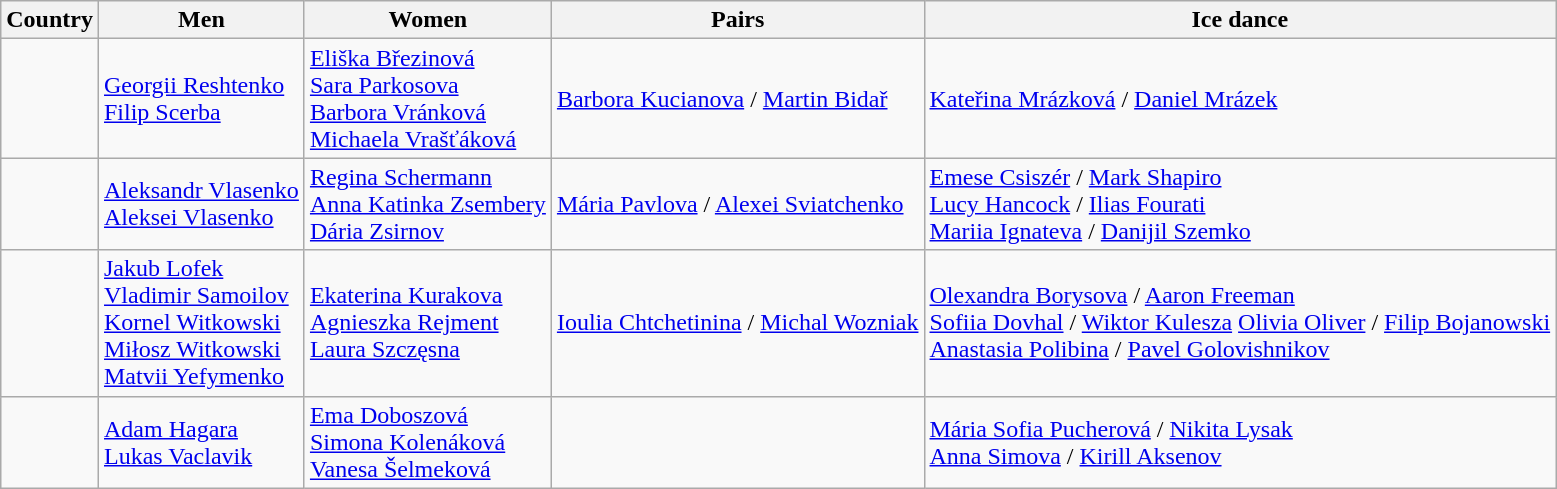<table class="wikitable">
<tr>
<th>Country</th>
<th>Men</th>
<th>Women</th>
<th>Pairs</th>
<th>Ice dance</th>
</tr>
<tr>
<td></td>
<td><a href='#'>Georgii Reshtenko</a> <br> <a href='#'>Filip Scerba</a></td>
<td><a href='#'>Eliška Březinová</a> <br> <a href='#'>Sara Parkosova</a> <br> <a href='#'>Barbora Vránková</a> <br> <a href='#'>Michaela Vrašťáková</a></td>
<td><a href='#'>Barbora Kucianova</a> / <a href='#'>Martin Bidař</a></td>
<td><a href='#'>Kateřina Mrázková</a> / <a href='#'>Daniel Mrázek</a></td>
</tr>
<tr>
<td></td>
<td><a href='#'>Aleksandr Vlasenko</a> <br> <a href='#'>Aleksei Vlasenko</a></td>
<td><a href='#'>Regina Schermann</a> <br> <a href='#'>Anna Katinka Zsembery</a> <br> <a href='#'>Dária Zsirnov</a></td>
<td><a href='#'>Mária Pavlova</a> / <a href='#'>Alexei Sviatchenko</a></td>
<td><a href='#'>Emese Csiszér</a> / <a href='#'>Mark Shapiro</a> <br> <a href='#'>Lucy Hancock</a> / <a href='#'>Ilias Fourati</a> <br> <a href='#'>Mariia Ignateva</a> / <a href='#'>Danijil Szemko</a></td>
</tr>
<tr>
<td></td>
<td><a href='#'>Jakub Lofek</a> <br> <a href='#'>Vladimir Samoilov</a> <br> <a href='#'>Kornel Witkowski</a> <br> <a href='#'>Miłosz Witkowski</a> <br> <a href='#'>Matvii Yefymenko</a></td>
<td><a href='#'>Ekaterina Kurakova</a> <br> <a href='#'>Agnieszka Rejment</a> <br> <a href='#'>Laura Szczęsna</a></td>
<td><a href='#'>Ioulia Chtchetinina</a> / <a href='#'>Michal Wozniak</a></td>
<td><a href='#'>Olexandra Borysova</a> / <a href='#'>Aaron Freeman</a> <br> <a href='#'>Sofiia Dovhal</a> / <a href='#'>Wiktor Kulesza</a> <a href='#'>Olivia Oliver</a> / <a href='#'>Filip Bojanowski</a> <br> <a href='#'>Anastasia Polibina</a> / <a href='#'>Pavel Golovishnikov</a></td>
</tr>
<tr>
<td></td>
<td><a href='#'>Adam Hagara</a> <br> <a href='#'>Lukas Vaclavik</a></td>
<td><a href='#'>Ema Doboszová</a> <br> <a href='#'>Simona Kolenáková</a> <br> <a href='#'>Vanesa Šelmeková</a></td>
<td></td>
<td><a href='#'>Mária Sofia Pucherová</a> / <a href='#'>Nikita Lysak</a> <br> <a href='#'>Anna Simova</a> / <a href='#'>Kirill Aksenov</a></td>
</tr>
</table>
